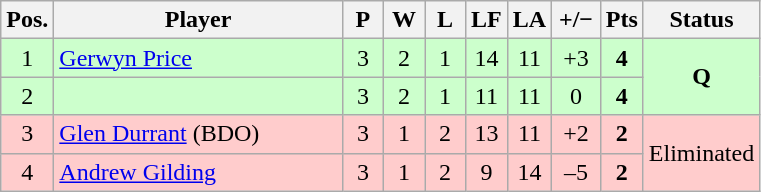<table class="wikitable" style="text-align:center; margin: 1em auto 1em auto, align:left">
<tr>
<th width=20>Pos.</th>
<th width=185>Player</th>
<th width=20>P</th>
<th width=20>W</th>
<th width=20>L</th>
<th width=20>LF</th>
<th width=20>LA</th>
<th width=25>+/−</th>
<th width=20>Pts</th>
<th width=70>Status</th>
</tr>
<tr style="background:#CCFFCC;">
<td>1</td>
<td align=left> <a href='#'>Gerwyn Price</a></td>
<td>3</td>
<td>2</td>
<td>1</td>
<td>14</td>
<td>11</td>
<td>+3</td>
<td><strong>4</strong></td>
<td rowspan=2><strong>Q</strong></td>
</tr>
<tr style="background:#CCFFCC;">
<td>2</td>
<td align=left></td>
<td>3</td>
<td>2</td>
<td>1</td>
<td>11</td>
<td>11</td>
<td>0</td>
<td><strong>4</strong></td>
</tr>
<tr style="background:#FFCCCC;">
<td>3</td>
<td align=left> <a href='#'>Glen Durrant</a> (BDO)</td>
<td>3</td>
<td>1</td>
<td>2</td>
<td>13</td>
<td>11</td>
<td>+2</td>
<td><strong>2</strong></td>
<td rowspan=2>Eliminated</td>
</tr>
<tr style="background:#FFCCCC;">
<td>4</td>
<td align=left> <a href='#'>Andrew Gilding</a></td>
<td>3</td>
<td>1</td>
<td>2</td>
<td>9</td>
<td>14</td>
<td>–5</td>
<td><strong>2</strong></td>
</tr>
</table>
